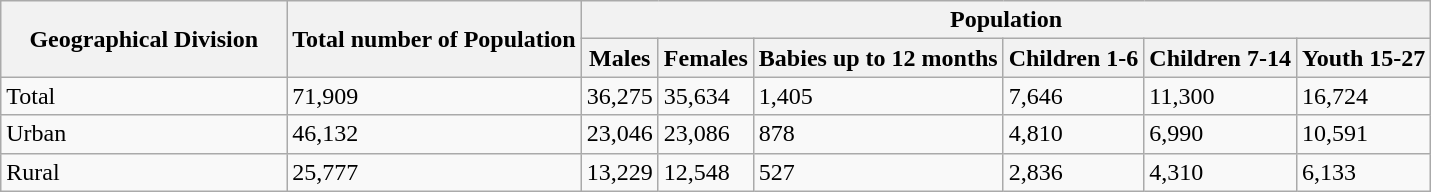<table class="wikitable">
<tr>
<th rowspan=2 width="20%">Geographical Division</th>
<th rowspan=2>Total number of Population</th>
<th colspan=6>Population</th>
</tr>
<tr>
<th>Males</th>
<th>Females</th>
<th>Babies up to 12 months</th>
<th>Children 1-6</th>
<th>Children 7-14</th>
<th>Youth 15-27</th>
</tr>
<tr>
<td>Total</td>
<td>71,909</td>
<td>36,275</td>
<td>35,634</td>
<td>1,405</td>
<td>7,646</td>
<td>11,300</td>
<td>16,724</td>
</tr>
<tr>
<td>Urban</td>
<td>46,132</td>
<td>23,046</td>
<td>23,086</td>
<td>878</td>
<td>4,810</td>
<td>6,990</td>
<td>10,591</td>
</tr>
<tr>
<td>Rural</td>
<td>25,777</td>
<td>13,229</td>
<td>12,548</td>
<td>527</td>
<td>2,836</td>
<td>4,310</td>
<td>6,133</td>
</tr>
</table>
